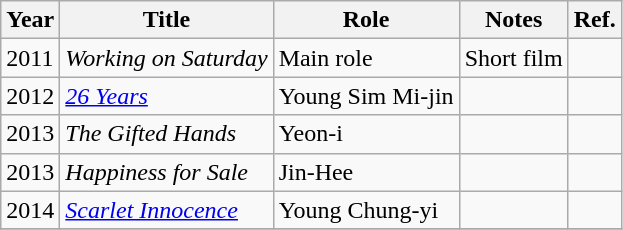<table class="wikitable sortable">
<tr>
<th>Year</th>
<th>Title</th>
<th>Role</th>
<th class="unsortable">Notes</th>
<th class="unsortable">Ref.</th>
</tr>
<tr>
<td>2011</td>
<td><em>Working on Saturday</em></td>
<td>Main role</td>
<td>Short film</td>
<td></td>
</tr>
<tr>
<td>2012</td>
<td><em><a href='#'>26 Years</a></em></td>
<td>Young Sim Mi-jin</td>
<td></td>
<td></td>
</tr>
<tr>
<td>2013</td>
<td><em>The Gifted Hands</em></td>
<td>Yeon-i</td>
<td></td>
<td></td>
</tr>
<tr>
<td>2013</td>
<td><em>Happiness for Sale</em></td>
<td>Jin-Hee</td>
<td></td>
<td></td>
</tr>
<tr>
<td>2014</td>
<td><em><a href='#'>Scarlet Innocence</a></em></td>
<td>Young Chung-yi</td>
<td></td>
<td></td>
</tr>
<tr>
</tr>
</table>
